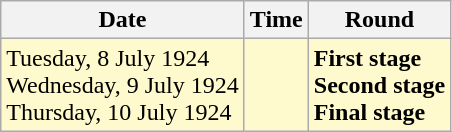<table class="wikitable">
<tr>
<th>Date</th>
<th>Time</th>
<th>Round</th>
</tr>
<tr style=background:lemonchiffon>
<td>Tuesday, 8 July 1924<br>Wednesday, 9 July 1924<br>Thursday, 10 July 1924</td>
<td></td>
<td><strong>First stage</strong><br><strong>Second stage</strong><br><strong>Final stage</strong></td>
</tr>
</table>
